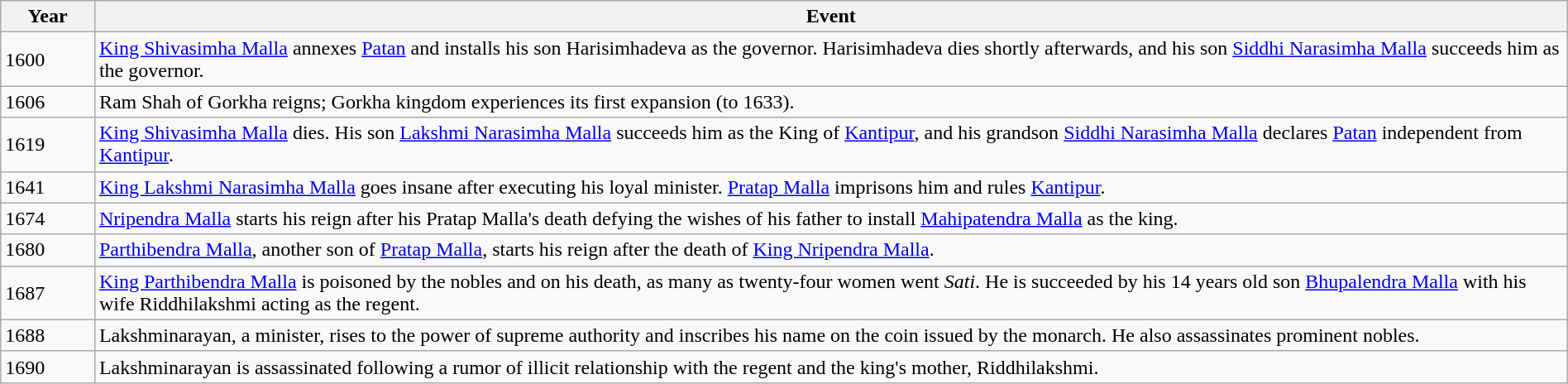<table class="wikitable" width="100%">
<tr>
<th style="width:6%">Year</th>
<th>Event</th>
</tr>
<tr>
<td>1600</td>
<td><a href='#'>King Shivasimha Malla</a> annexes <a href='#'>Patan</a> and installs his son Harisimhadeva as the governor. Harisimhadeva dies shortly afterwards, and his son <a href='#'>Siddhi Narasimha Malla</a> succeeds him as the governor.</td>
</tr>
<tr>
<td>1606</td>
<td>Ram Shah of Gorkha reigns; Gorkha kingdom experiences its first expansion (to 1633).</td>
</tr>
<tr>
<td>1619</td>
<td><a href='#'>King Shivasimha Malla</a> dies. His son <a href='#'>Lakshmi Narasimha Malla</a> succeeds him as the King of <a href='#'>Kantipur</a>, and his grandson <a href='#'>Siddhi Narasimha Malla</a> declares <a href='#'>Patan</a> independent from <a href='#'>Kantipur</a>.</td>
</tr>
<tr>
<td>1641</td>
<td><a href='#'>King Lakshmi Narasimha Malla</a> goes insane after executing his loyal minister. <a href='#'>Pratap Malla</a> imprisons him and rules <a href='#'>Kantipur</a>.</td>
</tr>
<tr>
<td>1674</td>
<td><a href='#'>Nripendra Malla</a> starts his reign after his Pratap Malla's death defying the wishes of his father to install <a href='#'>Mahipatendra Malla</a> as the king.</td>
</tr>
<tr>
<td>1680</td>
<td><a href='#'>Parthibendra Malla</a>, another son of <a href='#'>Pratap Malla</a>, starts his reign after the death of <a href='#'>King Nripendra Malla</a>.</td>
</tr>
<tr>
<td>1687</td>
<td><a href='#'>King Parthibendra Malla</a> is poisoned by the nobles and on his death, as many as twenty-four women went <em>Sati</em>. He is succeeded by his 14 years old son <a href='#'>Bhupalendra Malla</a> with his wife Riddhilakshmi acting as the regent.</td>
</tr>
<tr>
<td>1688</td>
<td>Lakshminarayan, a minister, rises to the power of supreme authority and inscribes his name on the coin issued by the monarch. He also assassinates prominent nobles.</td>
</tr>
<tr>
<td>1690</td>
<td>Lakshminarayan is assassinated following a rumor of illicit relationship with the regent and the king's mother, Riddhilakshmi.</td>
</tr>
</table>
